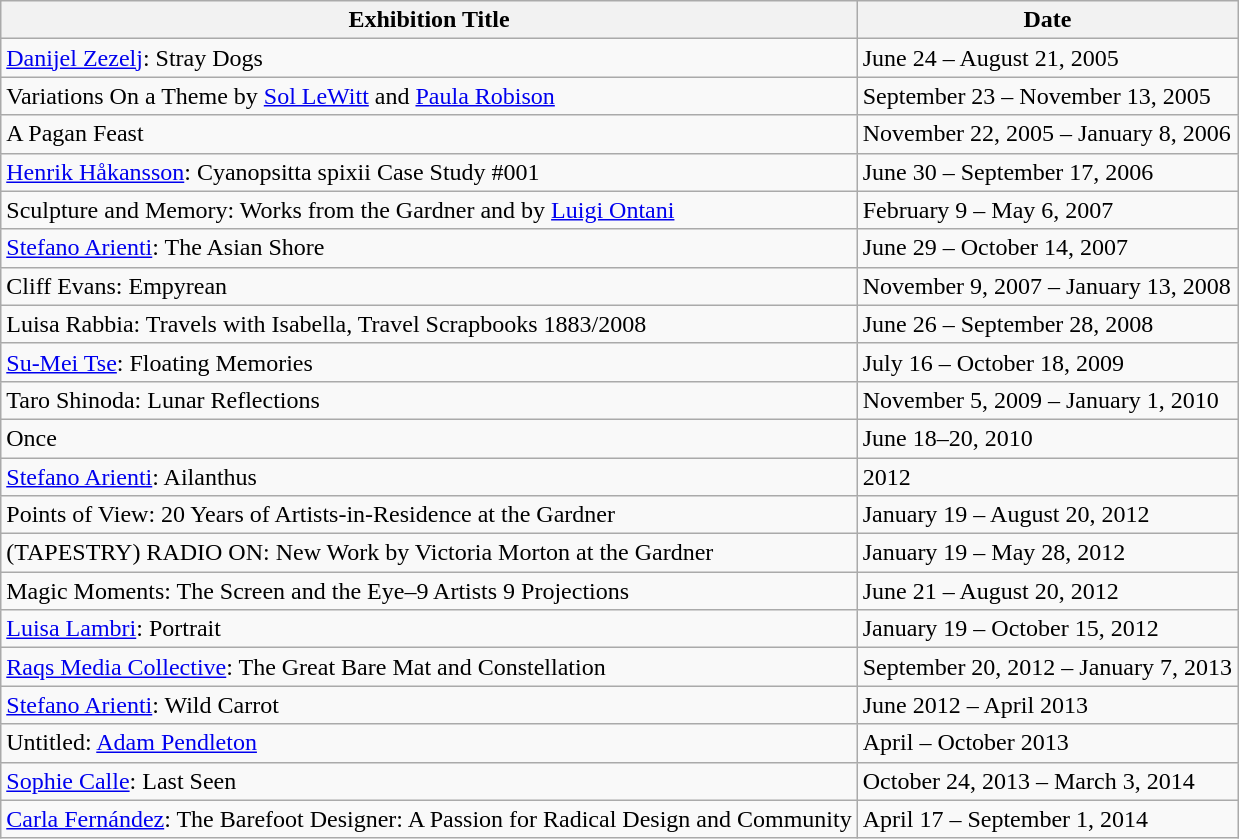<table class="wikitable">
<tr>
<th>Exhibition Title</th>
<th>Date</th>
</tr>
<tr>
<td><a href='#'>Danijel Zezelj</a>: Stray Dogs</td>
<td>June 24 – August 21, 2005</td>
</tr>
<tr>
<td>Variations On a Theme by <a href='#'>Sol LeWitt</a> and <a href='#'>Paula Robison</a></td>
<td>September 23 – November 13, 2005</td>
</tr>
<tr>
<td>A Pagan Feast</td>
<td>November 22, 2005 – January 8, 2006</td>
</tr>
<tr>
<td><a href='#'>Henrik Håkansson</a>: Cyanopsitta spixii Case Study #001</td>
<td>June 30 – September 17, 2006</td>
</tr>
<tr>
<td>Sculpture and Memory: Works from the Gardner and by <a href='#'>Luigi Ontani</a></td>
<td>February 9 – May 6, 2007</td>
</tr>
<tr>
<td><a href='#'>Stefano Arienti</a>: The Asian Shore</td>
<td>June 29 – October 14, 2007</td>
</tr>
<tr>
<td>Cliff Evans: Empyrean</td>
<td>November 9, 2007 – January 13, 2008</td>
</tr>
<tr>
<td>Luisa Rabbia: Travels with Isabella, Travel Scrapbooks 1883/2008</td>
<td>June 26 – September 28, 2008</td>
</tr>
<tr>
<td><a href='#'>Su-Mei Tse</a>: Floating Memories</td>
<td>July 16 – October 18, 2009</td>
</tr>
<tr>
<td>Taro Shinoda: Lunar Reflections</td>
<td>November 5, 2009 – January 1, 2010</td>
</tr>
<tr>
<td>Once</td>
<td>June 18–20, 2010</td>
</tr>
<tr>
<td><a href='#'>Stefano Arienti</a>: Ailanthus</td>
<td>2012</td>
</tr>
<tr>
<td>Points of View: 20 Years of Artists-in-Residence at the Gardner</td>
<td>January 19 – August 20, 2012</td>
</tr>
<tr>
<td>(TAPESTRY) RADIO ON: New Work by Victoria Morton at the Gardner</td>
<td>January 19 – May 28, 2012</td>
</tr>
<tr>
<td>Magic Moments: The Screen and the Eye–9 Artists 9 Projections</td>
<td>June 21 – August 20, 2012</td>
</tr>
<tr>
<td><a href='#'>Luisa Lambri</a>: Portrait</td>
<td>January 19 – October 15, 2012</td>
</tr>
<tr>
<td><a href='#'>Raqs Media Collective</a>: The Great Bare Mat and Constellation</td>
<td>September 20, 2012 – January 7, 2013</td>
</tr>
<tr>
<td><a href='#'>Stefano Arienti</a>: Wild Carrot</td>
<td>June 2012 – April 2013</td>
</tr>
<tr>
<td>Untitled: <a href='#'>Adam Pendleton</a></td>
<td>April – October 2013</td>
</tr>
<tr>
<td><a href='#'>Sophie Calle</a>: Last Seen</td>
<td>October 24, 2013 – March 3, 2014</td>
</tr>
<tr>
<td><a href='#'>Carla Fernández</a>: The Barefoot Designer: A Passion for Radical Design and Community</td>
<td>April 17 – September 1, 2014</td>
</tr>
</table>
